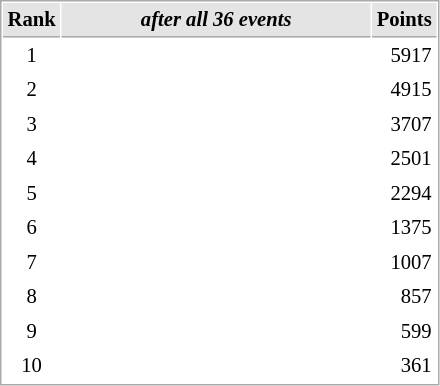<table cellspacing="1" cellpadding="3" style="border:1px solid #AAAAAA; font-size:86%;">
<tr bgcolor="#E4E4E4">
<th style="border-bottom:1px solid #AAAAAA" width=10>Rank</th>
<th style="border-bottom:1px solid #AAAAAA" width=200><em>after all 36 events</em></th>
<th style="border-bottom:1px solid #AAAAAA" width=20 align=right>Points</th>
</tr>
<tr>
<td align=center>1</td>
<td><strong></strong></td>
<td align=right>5917</td>
</tr>
<tr>
<td align=center>2</td>
<td></td>
<td align=right>4915</td>
</tr>
<tr>
<td align=center>3</td>
<td></td>
<td align=right>3707</td>
</tr>
<tr>
<td align=center>4</td>
<td></td>
<td align=right>2501</td>
</tr>
<tr>
<td align=center>5</td>
<td></td>
<td align=right>2294</td>
</tr>
<tr>
<td align=center>6</td>
<td></td>
<td align=right>1375</td>
</tr>
<tr>
<td align=center>7</td>
<td></td>
<td align=right>1007</td>
</tr>
<tr>
<td align=center>8</td>
<td>  </td>
<td align=right>857</td>
</tr>
<tr>
<td align=center>9</td>
<td></td>
<td align=right>599</td>
</tr>
<tr>
<td align=center>10</td>
<td></td>
<td align=right>361</td>
</tr>
</table>
